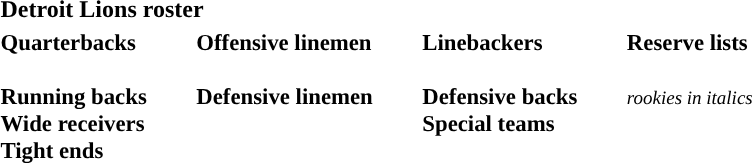<table class="toccolours" style="text-align: left;">
<tr>
<th colspan="7">Detroit Lions roster</th>
</tr>
<tr>
<td style="font-size:95%; vertical-align:top;"><strong>Quarterbacks</strong><br>

<br><strong>Running backs</strong>




<br><strong>Wide receivers</strong>




<br><strong>Tight ends</strong>


</td>
<td style="width: 25px;"></td>
<td style="font-size:95%; vertical-align:top;"><strong>Offensive linemen</strong><br>







<br><strong>Defensive linemen</strong>






</td>
<td style="width: 25px;"></td>
<td style="font-size:95%; vertical-align:top;"><strong>Linebackers</strong><br>





<br><strong>Defensive backs</strong>







<br><strong>Special teams</strong>

</td>
<td style="width: 25px;"></td>
<td style="font-size:95%; vertical-align:top;"><strong>Reserve lists</strong><br>




<br><small><em>rookies in italics</em></small><br></td>
</tr>
</table>
